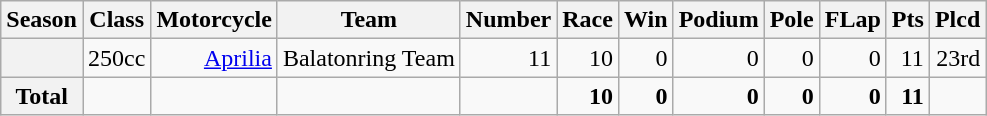<table class="wikitable">
<tr>
<th>Season</th>
<th>Class</th>
<th>Motorcycle</th>
<th>Team</th>
<th>Number</th>
<th>Race</th>
<th>Win</th>
<th>Podium</th>
<th>Pole</th>
<th>FLap</th>
<th>Pts</th>
<th>Plcd</th>
</tr>
<tr align="right">
<th></th>
<td>250cc</td>
<td><a href='#'>Aprilia</a></td>
<td>Balatonring Team</td>
<td>11</td>
<td>10</td>
<td>0</td>
<td>0</td>
<td>0</td>
<td>0</td>
<td>11</td>
<td>23rd</td>
</tr>
<tr align="right">
<th>Total</th>
<td></td>
<td></td>
<td></td>
<td></td>
<td><strong>10</strong></td>
<td><strong>0</strong></td>
<td><strong>0</strong></td>
<td><strong>0</strong></td>
<td><strong>0</strong></td>
<td><strong>11</strong></td>
<td></td>
</tr>
</table>
